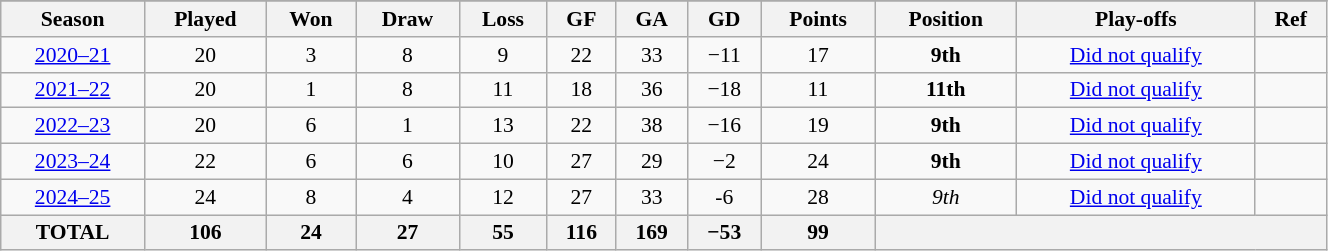<table class="wikitable" style="font-size:90%; width:70%; text-align:center">
<tr>
</tr>
<tr>
<th>Season</th>
<th>Played</th>
<th>Won</th>
<th>Draw</th>
<th>Loss</th>
<th>GF</th>
<th>GA</th>
<th>GD</th>
<th>Points</th>
<th>Position</th>
<th>Play-offs</th>
<th>Ref</th>
</tr>
<tr>
<td><a href='#'>2020–21</a></td>
<td>20</td>
<td>3</td>
<td>8</td>
<td>9</td>
<td>22</td>
<td>33</td>
<td>−11</td>
<td>17</td>
<td><strong>9th</strong></td>
<td><a href='#'>Did not qualify</a></td>
<td></td>
</tr>
<tr>
<td><a href='#'>2021–22</a></td>
<td>20</td>
<td>1</td>
<td>8</td>
<td>11</td>
<td>18</td>
<td>36</td>
<td>−18</td>
<td>11</td>
<td><strong>11th</strong></td>
<td><a href='#'>Did not qualify</a></td>
<td></td>
</tr>
<tr>
<td><a href='#'>2022–23</a></td>
<td>20</td>
<td>6</td>
<td>1</td>
<td>13</td>
<td>22</td>
<td>38</td>
<td>−16</td>
<td>19</td>
<td><strong>9th</strong></td>
<td><a href='#'>Did not qualify</a></td>
<td></td>
</tr>
<tr>
<td><a href='#'>2023–24</a></td>
<td>22</td>
<td>6</td>
<td>6</td>
<td>10</td>
<td>27</td>
<td>29</td>
<td>−2</td>
<td>24</td>
<td><strong>9th</strong></td>
<td><a href='#'>Did not qualify</a></td>
<td></td>
</tr>
<tr>
<td><a href='#'>2024–25</a></td>
<td>24</td>
<td>8</td>
<td>4</td>
<td>12</td>
<td>27</td>
<td>33</td>
<td>-6</td>
<td>28</td>
<td><em>9th</em></td>
<td><a href='#'>Did not qualify</a></td>
<td></td>
</tr>
<tr>
<th>TOTAL</th>
<th>106</th>
<th>24</th>
<th>27</th>
<th>55</th>
<th>116</th>
<th>169</th>
<th>−53</th>
<th>99</th>
<th colspan=3 scope="col"></th>
</tr>
</table>
